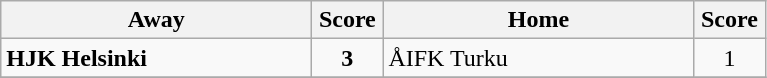<table class="wikitable">
<tr>
<th width="200">Away</th>
<th width="40">Score</th>
<th width="200">Home</th>
<th width="40">Score</th>
</tr>
<tr>
<td><strong>HJK Helsinki</strong></td>
<td align=center><strong>3</strong></td>
<td>ÅIFK Turku</td>
<td align=center>1</td>
</tr>
<tr>
</tr>
</table>
